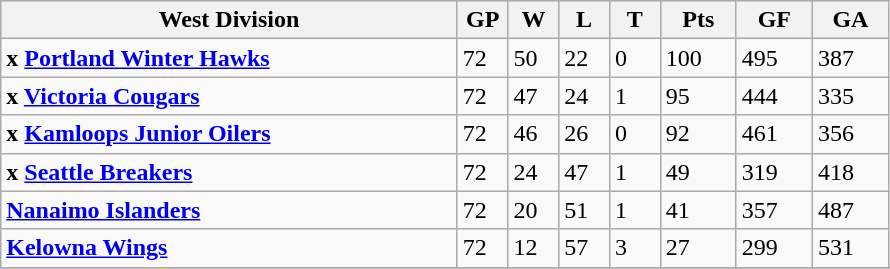<table class="wikitable">
<tr>
<th width="45%">West Division</th>
<th width="5%">GP</th>
<th width="5%">W</th>
<th width="5%">L</th>
<th width="5%">T</th>
<th width="7.5%">Pts</th>
<th width="7.5%">GF</th>
<th width="7.5%">GA</th>
</tr>
<tr>
<td><strong>x <a href='#'>Portland Winter Hawks</a></strong></td>
<td>72</td>
<td>50</td>
<td>22</td>
<td>0</td>
<td>100</td>
<td>495</td>
<td>387</td>
</tr>
<tr>
<td><strong>x <a href='#'>Victoria Cougars</a></strong></td>
<td>72</td>
<td>47</td>
<td>24</td>
<td>1</td>
<td>95</td>
<td>444</td>
<td>335</td>
</tr>
<tr>
<td><strong>x <a href='#'>Kamloops Junior Oilers</a></strong></td>
<td>72</td>
<td>46</td>
<td>26</td>
<td>0</td>
<td>92</td>
<td>461</td>
<td>356</td>
</tr>
<tr>
<td><strong>x <a href='#'>Seattle Breakers</a></strong></td>
<td>72</td>
<td>24</td>
<td>47</td>
<td>1</td>
<td>49</td>
<td>319</td>
<td>418</td>
</tr>
<tr>
<td><strong><a href='#'>Nanaimo Islanders</a></strong></td>
<td>72</td>
<td>20</td>
<td>51</td>
<td>1</td>
<td>41</td>
<td>357</td>
<td>487</td>
</tr>
<tr>
<td><strong><a href='#'>Kelowna Wings</a></strong></td>
<td>72</td>
<td>12</td>
<td>57</td>
<td>3</td>
<td>27</td>
<td>299</td>
<td>531</td>
</tr>
<tr>
</tr>
</table>
